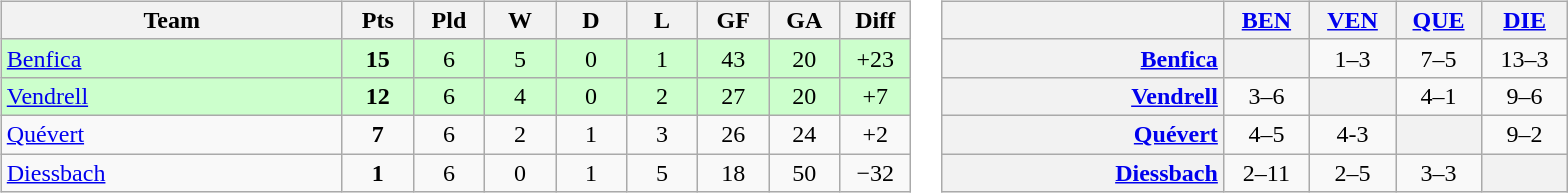<table>
<tr>
<td><br><table class="wikitable" style="text-align: center;">
<tr>
<th width=220>Team</th>
<th width=40>Pts</th>
<th width=40>Pld</th>
<th width=40>W</th>
<th width=40>D</th>
<th width=40>L</th>
<th width=40>GF</th>
<th width=40>GA</th>
<th width=40>Diff</th>
</tr>
<tr bgcolor="#ccffcc">
<td style="text-align:left;"> <a href='#'>Benfica</a></td>
<td><strong>15</strong></td>
<td>6</td>
<td>5</td>
<td>0</td>
<td>1</td>
<td>43</td>
<td>20</td>
<td>+23</td>
</tr>
<tr bgcolor="#ccffcc">
<td style="text-align:left;"> <a href='#'>Vendrell</a></td>
<td><strong>12</strong></td>
<td>6</td>
<td>4</td>
<td>0</td>
<td>2</td>
<td>27</td>
<td>20</td>
<td>+7</td>
</tr>
<tr>
<td style="text-align:left;"> <a href='#'>Quévert</a></td>
<td><strong>7</strong></td>
<td>6</td>
<td>2</td>
<td>1</td>
<td>3</td>
<td>26</td>
<td>24</td>
<td>+2</td>
</tr>
<tr>
<td style="text-align:left;"> <a href='#'>Diessbach</a></td>
<td><strong>1</strong></td>
<td>6</td>
<td>0</td>
<td>1</td>
<td>5</td>
<td>18</td>
<td>50</td>
<td>−32</td>
</tr>
</table>
</td>
<td><br><table class="wikitable" style="text-align:center">
<tr>
<th width="180"> </th>
<th width="50"><a href='#'>BEN</a></th>
<th width="50"><a href='#'>VEN</a></th>
<th width="50"><a href='#'>QUE</a></th>
<th width="50"><a href='#'>DIE</a></th>
</tr>
<tr>
<th style="text-align:right;"><a href='#'>Benfica</a></th>
<th> </th>
<td>1–3</td>
<td>7–5</td>
<td>13–3</td>
</tr>
<tr>
<th style="text-align:right;"><a href='#'>Vendrell</a></th>
<td>3–6</td>
<th> </th>
<td>4–1</td>
<td>9–6</td>
</tr>
<tr>
<th style="text-align:right;"><a href='#'>Quévert</a></th>
<td>4–5</td>
<td>4-3</td>
<th> </th>
<td>9–2</td>
</tr>
<tr>
<th style="text-align:right;"><a href='#'>Diessbach</a></th>
<td>2–11</td>
<td>2–5</td>
<td>3–3</td>
<th> </th>
</tr>
</table>
</td>
</tr>
</table>
